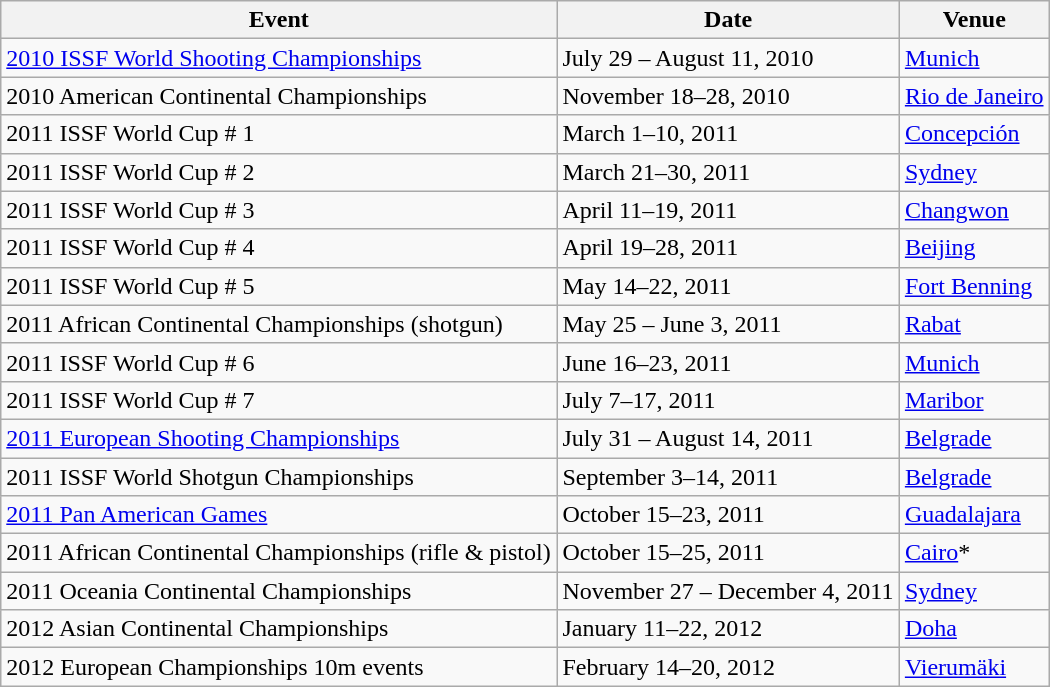<table class="wikitable" width=700>
<tr>
<th>Event</th>
<th>Date</th>
<th>Venue</th>
</tr>
<tr>
<td><a href='#'>2010 ISSF World Shooting Championships</a></td>
<td>July 29 – August 11, 2010</td>
<td> <a href='#'>Munich</a></td>
</tr>
<tr>
<td>2010 American Continental Championships</td>
<td>November 18–28, 2010</td>
<td> <a href='#'>Rio de Janeiro</a></td>
</tr>
<tr>
<td>2011 ISSF World Cup # 1</td>
<td>March 1–10, 2011</td>
<td> <a href='#'>Concepción</a></td>
</tr>
<tr>
<td>2011 ISSF World Cup # 2</td>
<td>March 21–30, 2011</td>
<td> <a href='#'>Sydney</a></td>
</tr>
<tr>
<td>2011 ISSF World Cup # 3</td>
<td>April 11–19, 2011</td>
<td> <a href='#'>Changwon</a></td>
</tr>
<tr>
<td>2011 ISSF World Cup # 4</td>
<td>April 19–28, 2011</td>
<td> <a href='#'>Beijing</a></td>
</tr>
<tr>
<td>2011 ISSF World Cup # 5</td>
<td>May 14–22, 2011</td>
<td> <a href='#'>Fort Benning</a></td>
</tr>
<tr>
<td>2011 African Continental Championships (shotgun)</td>
<td>May 25 – June 3, 2011</td>
<td> <a href='#'>Rabat</a></td>
</tr>
<tr>
<td>2011 ISSF World Cup # 6</td>
<td>June 16–23, 2011</td>
<td> <a href='#'>Munich</a></td>
</tr>
<tr>
<td>2011 ISSF World Cup # 7</td>
<td>July 7–17, 2011</td>
<td> <a href='#'>Maribor</a></td>
</tr>
<tr>
<td><a href='#'>2011 European Shooting Championships</a></td>
<td>July 31 – August 14, 2011</td>
<td> <a href='#'>Belgrade</a></td>
</tr>
<tr>
<td>2011 ISSF World Shotgun Championships</td>
<td>September 3–14, 2011</td>
<td> <a href='#'>Belgrade</a></td>
</tr>
<tr>
<td><a href='#'>2011 Pan American Games</a></td>
<td>October 15–23, 2011</td>
<td> <a href='#'>Guadalajara</a></td>
</tr>
<tr>
<td>2011 African Continental Championships (rifle & pistol)</td>
<td>October 15–25, 2011</td>
<td> <a href='#'>Cairo</a>*</td>
</tr>
<tr>
<td>2011 Oceania Continental Championships</td>
<td>November 27 – December 4, 2011</td>
<td> <a href='#'>Sydney</a></td>
</tr>
<tr>
<td>2012 Asian Continental Championships</td>
<td>January 11–22, 2012</td>
<td> <a href='#'>Doha</a></td>
</tr>
<tr>
<td>2012 European Championships 10m events</td>
<td>February 14–20, 2012</td>
<td> <a href='#'>Vierumäki</a></td>
</tr>
</table>
